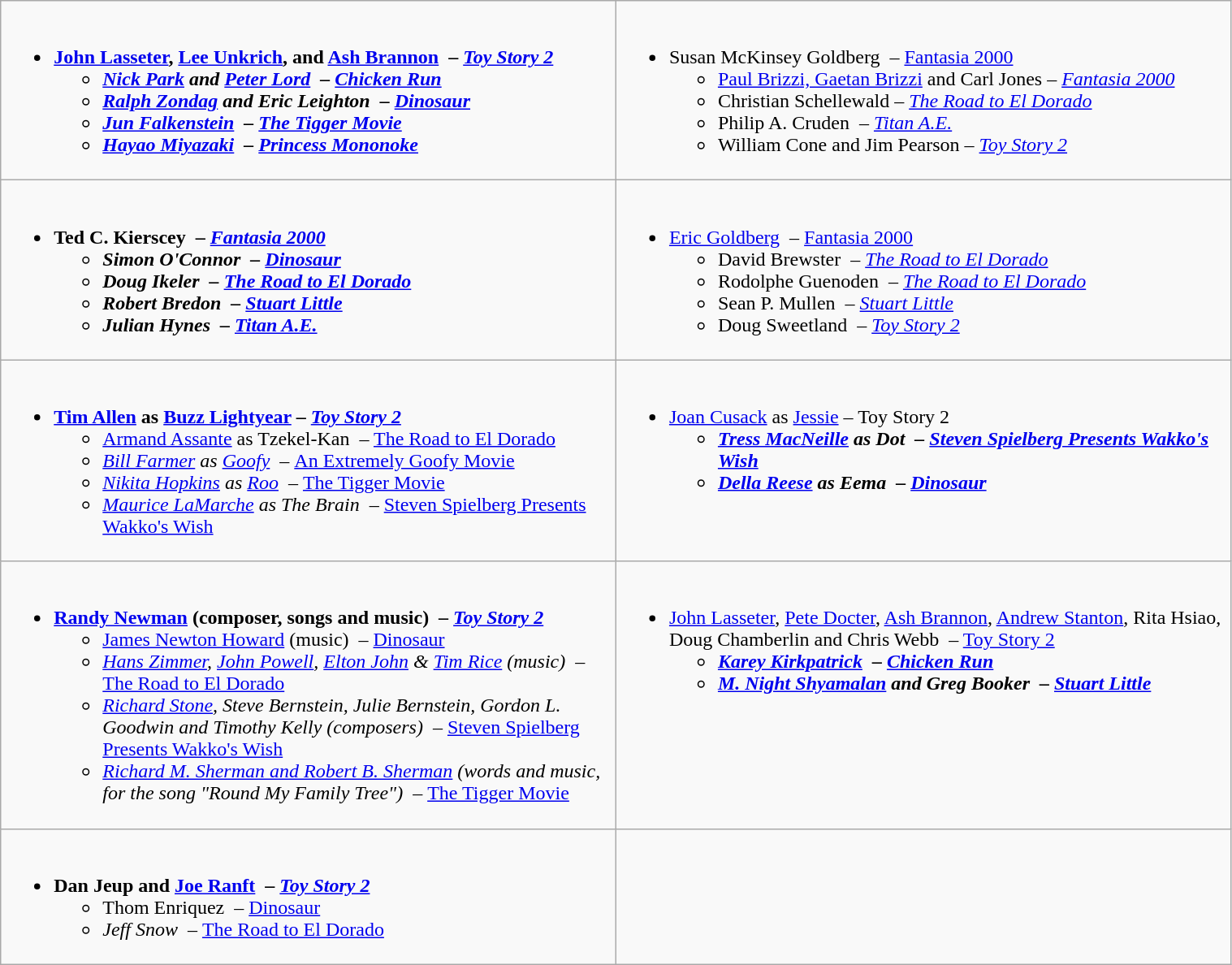<table class=wikitable width=80%>
<tr>
<td valign="top" width="30%"><br><ul><li><strong><a href='#'>John Lasseter</a>, <a href='#'>Lee Unkrich</a>, and <a href='#'>Ash Brannon</a>  – <em><a href='#'>Toy Story 2</a><strong><em><ul><li><a href='#'>Nick Park</a> and <a href='#'>Peter Lord</a>  – </em><a href='#'>Chicken Run</a><em></li><li><a href='#'>Ralph Zondag</a> and Eric Leighton  – </em><a href='#'>Dinosaur</a><em></li><li><a href='#'>Jun Falkenstein</a>  – </em><a href='#'>The Tigger Movie</a><em></li><li><a href='#'>Hayao Miyazaki</a>  – </em><a href='#'>Princess Mononoke</a><em></li></ul></li></ul></td>
<td valign="top" width="30%"><br><ul><li></strong>Susan McKinsey Goldberg  – </em><a href='#'>Fantasia 2000</a></em></strong><ul><li><a href='#'>Paul Brizzi, Gaetan Brizzi</a> and Carl Jones – <em><a href='#'>Fantasia 2000</a></em></li><li>Christian Schellewald – <em><a href='#'>The Road to El Dorado</a></em></li><li>Philip A. Cruden  – <em><a href='#'>Titan A.E.</a></em></li><li>William Cone and Jim Pearson – <em><a href='#'>Toy Story 2</a></em></li></ul></li></ul></td>
</tr>
<tr>
<td valign="top" width="30%"><br><ul><li><strong>Ted C. Kierscey  – <em><a href='#'>Fantasia 2000</a><strong><em><ul><li>Simon O'Connor  – </em><a href='#'>Dinosaur</a><em></li><li>Doug Ikeler  – </em><a href='#'>The Road to El Dorado</a><em></li><li>Robert Bredon  – </em><a href='#'>Stuart Little</a><em></li><li>Julian Hynes  – </em><a href='#'>Titan A.E.</a><em></li></ul></li></ul></td>
<td valign="top" width="30%"><br><ul><li></strong><a href='#'>Eric Goldberg</a>  – </em><a href='#'>Fantasia 2000</a><strong></strong><ul><li>David Brewster  – <em><a href='#'>The Road to El Dorado</a></em></li><li>Rodolphe Guenoden  – <em><a href='#'>The Road to El Dorado</a></em></li><li>Sean P. Mullen  – <em><a href='#'>Stuart Little</a></em></li><li>Doug Sweetland  – <em><a href='#'>Toy Story 2</a></em></li></ul></li></ul></td>
</tr>
<tr>
<td valign="top" width="30%"><br><ul><li><strong><a href='#'>Tim Allen</a> as <a href='#'>Buzz Lightyear</a> – <em><a href='#'>Toy Story 2</a></em></strong><ul><li><a href='#'>Armand Assante</a> as Tzekel-Kan  – </em><a href='#'>The Road to El Dorado</a><em></li><li><a href='#'>Bill Farmer</a> as <a href='#'>Goofy</a>  – </em><a href='#'>An Extremely Goofy Movie</a><em></li><li><a href='#'>Nikita Hopkins</a> as <a href='#'>Roo</a>  – </em><a href='#'>The Tigger Movie</a><em></li><li><a href='#'>Maurice LaMarche</a> as The Brain  – </em><a href='#'>Steven Spielberg Presents Wakko's Wish</a><em></li></ul></li></ul></td>
<td valign="top" width="30%"><br><ul><li></strong><a href='#'>Joan Cusack</a> as <a href='#'>Jessie</a> – </em>Toy Story 2<strong><em><ul><li><a href='#'>Tress MacNeille</a> as Dot  – <em><a href='#'>Steven Spielberg Presents Wakko's Wish</a></em></li><li><a href='#'>Della Reese</a> as Eema  – <em><a href='#'>Dinosaur</a></em></li></ul></li></ul></td>
</tr>
<tr>
<td valign="top" width="30%"><br><ul><li><strong><a href='#'>Randy Newman</a> (composer, songs and music)  – <em><a href='#'>Toy Story 2</a></em></strong><ul><li><a href='#'>James Newton Howard</a> (music)  – </em><a href='#'>Dinosaur</a><em></li><li><a href='#'>Hans Zimmer</a>, <a href='#'>John Powell</a>, <a href='#'>Elton John</a> & <a href='#'>Tim Rice</a> (music)  – </em><a href='#'>The Road to El Dorado</a><em></li><li><a href='#'>Richard Stone</a>, Steve Bernstein, Julie Bernstein, Gordon L. Goodwin and Timothy Kelly (composers)  – </em><a href='#'>Steven Spielberg Presents Wakko's Wish</a><em></li><li><a href='#'>Richard M. Sherman and Robert B. Sherman</a> (words and music, for the song "Round My Family Tree")  – </em><a href='#'>The Tigger Movie</a><em></li></ul></li></ul></td>
<td valign="top" width="30%"><br><ul><li></strong><a href='#'>John Lasseter</a>, <a href='#'>Pete Docter</a>, <a href='#'>Ash Brannon</a>, <a href='#'>Andrew Stanton</a>, Rita Hsiao, Doug Chamberlin and Chris Webb  – </em><a href='#'>Toy Story 2</a><strong><em><ul><li><a href='#'>Karey Kirkpatrick</a>  – <em><a href='#'>Chicken Run</a></em></li><li><a href='#'>M. Night Shyamalan</a> and Greg Booker  – <em><a href='#'>Stuart Little</a></em></li></ul></li></ul></td>
</tr>
<tr>
<td valign="top" width="30%"><br><ul><li><strong>Dan Jeup and <a href='#'>Joe Ranft</a>  – <em><a href='#'>Toy Story 2</a></em></strong><ul><li>Thom Enriquez  – </em><a href='#'>Dinosaur</a><em></li><li>Jeff Snow  – </em><a href='#'>The Road to El Dorado</a><em></li></ul></li></ul></td>
</tr>
</table>
